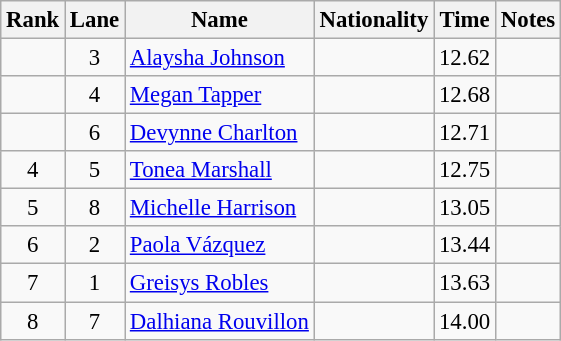<table class="wikitable sortable" style="text-align:center;font-size:95%">
<tr>
<th>Rank</th>
<th>Lane</th>
<th>Name</th>
<th>Nationality</th>
<th>Time</th>
<th>Notes</th>
</tr>
<tr>
<td></td>
<td>3</td>
<td align=left><a href='#'>Alaysha Johnson</a></td>
<td align=left></td>
<td>12.62</td>
<td></td>
</tr>
<tr>
<td></td>
<td>4</td>
<td align=left><a href='#'>Megan Tapper</a></td>
<td align=left></td>
<td>12.68</td>
<td></td>
</tr>
<tr>
<td></td>
<td>6</td>
<td align=left><a href='#'>Devynne Charlton</a></td>
<td align=left></td>
<td>12.71</td>
<td></td>
</tr>
<tr>
<td>4</td>
<td>5</td>
<td align=left><a href='#'>Tonea Marshall</a></td>
<td align=left></td>
<td>12.75</td>
<td></td>
</tr>
<tr>
<td>5</td>
<td>8</td>
<td align=left><a href='#'>Michelle Harrison</a></td>
<td align=left></td>
<td>13.05</td>
<td></td>
</tr>
<tr>
<td>6</td>
<td>2</td>
<td align=left><a href='#'>Paola Vázquez</a></td>
<td align=left></td>
<td>13.44</td>
<td></td>
</tr>
<tr>
<td>7</td>
<td>1</td>
<td align=left><a href='#'>Greisys Robles</a></td>
<td align=left></td>
<td>13.63</td>
<td></td>
</tr>
<tr>
<td>8</td>
<td>7</td>
<td align=left><a href='#'>Dalhiana Rouvillon</a></td>
<td align=left></td>
<td>14.00</td>
<td></td>
</tr>
</table>
